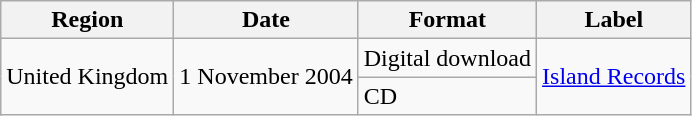<table class=wikitable>
<tr>
<th>Region</th>
<th>Date</th>
<th>Format</th>
<th>Label</th>
</tr>
<tr>
<td rowspan="2">United Kingdom</td>
<td rowspan="2">1 November 2004</td>
<td>Digital download</td>
<td rowspan="2"><a href='#'>Island Records</a></td>
</tr>
<tr>
<td>CD</td>
</tr>
</table>
